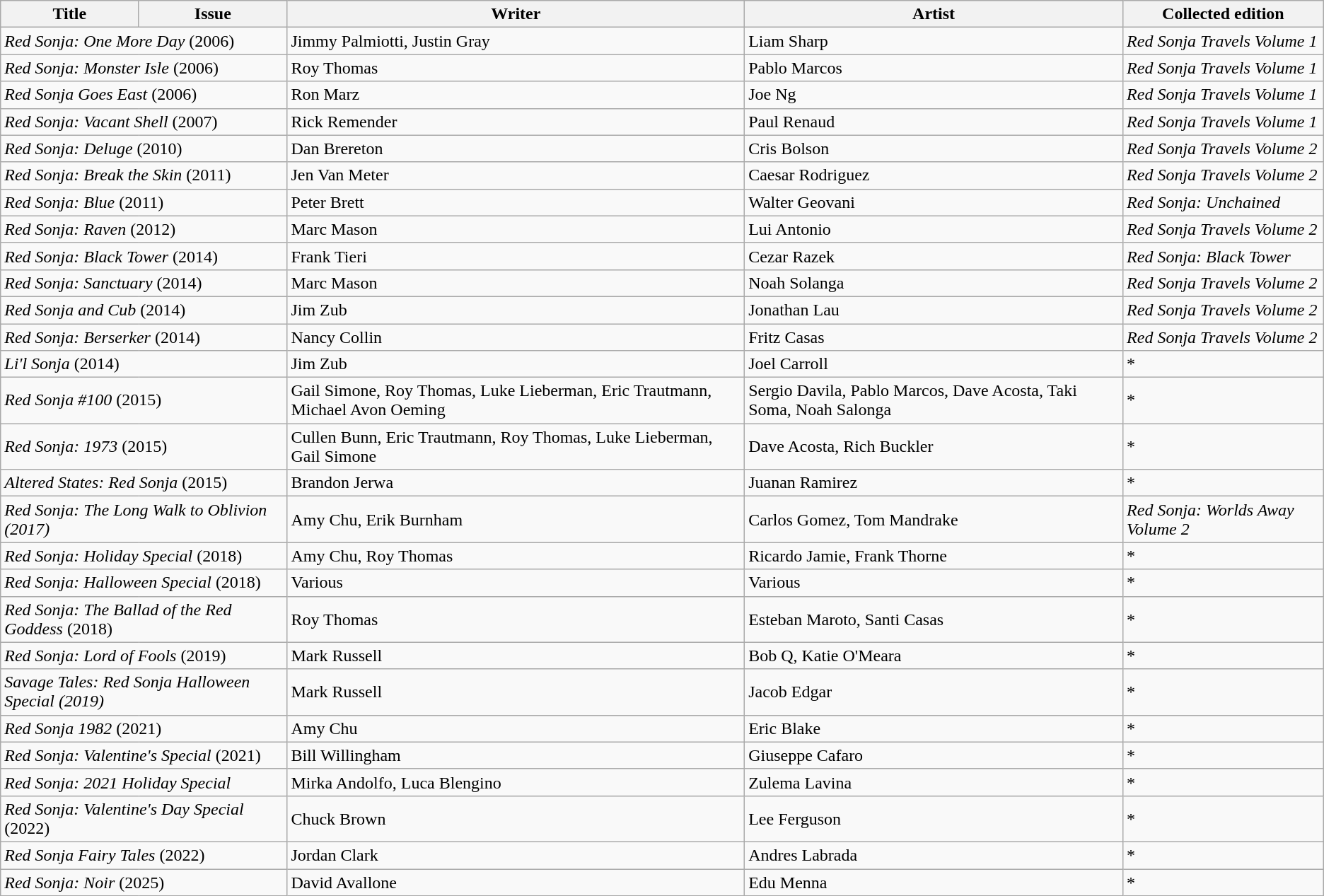<table class="wikitable">
<tr>
<th>Title</th>
<th>Issue</th>
<th>Writer</th>
<th>Artist</th>
<th>Collected edition</th>
</tr>
<tr>
<td colspan="2"><em>Red Sonja: One More Day</em> (2006)</td>
<td>Jimmy Palmiotti, Justin Gray</td>
<td>Liam Sharp</td>
<td><em>Red Sonja Travels Volume 1</em></td>
</tr>
<tr>
<td colspan="2"><em>Red Sonja: Monster Isle</em> (2006)</td>
<td>Roy Thomas</td>
<td>Pablo Marcos</td>
<td><em>Red Sonja Travels Volume 1</em></td>
</tr>
<tr>
<td colspan="2"><em>Red Sonja Goes East</em> (2006)</td>
<td>Ron Marz</td>
<td>Joe Ng</td>
<td><em>Red Sonja Travels Volume 1</em></td>
</tr>
<tr>
<td colspan="2"><em>Red Sonja: Vacant Shell</em> (2007)</td>
<td>Rick Remender</td>
<td>Paul Renaud</td>
<td><em>Red Sonja Travels Volume 1</em></td>
</tr>
<tr>
<td colspan="2"><em>Red Sonja: Deluge</em> (2010)</td>
<td>Dan Brereton</td>
<td>Cris Bolson</td>
<td><em>Red Sonja Travels Volume 2</em></td>
</tr>
<tr>
<td colspan="2"><em>Red Sonja: Break the Skin</em> (2011)</td>
<td>Jen Van Meter</td>
<td>Caesar Rodriguez</td>
<td><em>Red Sonja Travels Volume 2</em></td>
</tr>
<tr>
<td colspan="2"><em>Red Sonja: Blue</em> (2011)</td>
<td>Peter Brett</td>
<td>Walter Geovani</td>
<td><em>Red Sonja: Unchained</em></td>
</tr>
<tr>
<td colspan="2"><em>Red Sonja: Raven</em> (2012)</td>
<td>Marc Mason</td>
<td>Lui Antonio</td>
<td><em>Red Sonja Travels Volume 2</em></td>
</tr>
<tr>
<td colspan="2"><em>Red Sonja: Black Tower</em> (2014)</td>
<td>Frank Tieri</td>
<td>Cezar Razek</td>
<td><em>Red Sonja: Black Tower</em></td>
</tr>
<tr>
<td colspan="2"><em>Red Sonja: Sanctuary</em> (2014)</td>
<td>Marc Mason</td>
<td>Noah Solanga</td>
<td><em>Red Sonja Travels Volume 2</em></td>
</tr>
<tr>
<td colspan="2"><em>Red Sonja and Cub</em> (2014)</td>
<td>Jim Zub</td>
<td>Jonathan Lau</td>
<td><em>Red Sonja Travels Volume 2</em></td>
</tr>
<tr>
<td colspan="2"><em>Red Sonja: Berserker</em> (2014)</td>
<td>Nancy Collin</td>
<td>Fritz Casas</td>
<td><em>Red Sonja Travels Volume 2</em></td>
</tr>
<tr>
<td colspan="2"><em>Li'l Sonja</em> (2014)</td>
<td>Jim Zub</td>
<td>Joel Carroll</td>
<td>*</td>
</tr>
<tr>
<td colspan="2"><em>Red Sonja #100</em> (2015)</td>
<td>Gail Simone, Roy Thomas, Luke Lieberman, Eric Trautmann, Michael Avon Oeming</td>
<td>Sergio Davila, Pablo Marcos, Dave Acosta, Taki Soma, Noah Salonga</td>
<td>*</td>
</tr>
<tr>
<td colspan="2"><em>Red Sonja: 1973</em> (2015)</td>
<td>Cullen Bunn, Eric Trautmann, Roy Thomas, Luke Lieberman, Gail Simone</td>
<td>Dave Acosta, Rich Buckler</td>
<td>*</td>
</tr>
<tr>
<td colspan="2"><em>Altered States: Red Sonja</em> (2015)</td>
<td>Brandon Jerwa</td>
<td>Juanan Ramirez</td>
<td>*</td>
</tr>
<tr>
<td colspan="2"><em>Red Sonja: The Long Walk to Oblivion (2017)</em></td>
<td>Amy Chu, Erik Burnham</td>
<td>Carlos Gomez, Tom Mandrake</td>
<td><em>Red Sonja: Worlds Away Volume 2</em></td>
</tr>
<tr>
<td colspan="2"><em>Red Sonja: Holiday Special</em> (2018)</td>
<td>Amy Chu, Roy Thomas</td>
<td>Ricardo Jamie, Frank Thorne</td>
<td>*</td>
</tr>
<tr>
<td colspan="2"><em>Red Sonja: Halloween Special</em> (2018)</td>
<td>Various</td>
<td>Various</td>
<td>*</td>
</tr>
<tr>
<td colspan="2"><em>Red Sonja: The Ballad of the Red Goddess</em> (2018)</td>
<td>Roy Thomas</td>
<td>Esteban Maroto, Santi Casas</td>
<td>*</td>
</tr>
<tr>
<td colspan="2"><em>Red Sonja: Lord of Fools</em> (2019)</td>
<td>Mark Russell</td>
<td>Bob Q, Katie O'Meara</td>
<td>*</td>
</tr>
<tr>
<td colspan="2"><em>Savage Tales: Red Sonja Halloween Special (2019)</em></td>
<td>Mark Russell</td>
<td>Jacob Edgar</td>
<td>*</td>
</tr>
<tr>
<td colspan="2"><em>Red Sonja 1982</em> (2021)</td>
<td>Amy Chu</td>
<td>Eric Blake</td>
<td>*</td>
</tr>
<tr>
<td colspan="2"><em>Red Sonja: Valentine's Special</em> (2021)</td>
<td>Bill Willingham</td>
<td>Giuseppe Cafaro</td>
<td>*</td>
</tr>
<tr>
<td colspan="2"><em>Red Sonja: 2021 Holiday Special</em></td>
<td>Mirka Andolfo, Luca Blengino</td>
<td>Zulema Lavina</td>
<td>*</td>
</tr>
<tr>
<td colspan="2"><em>Red Sonja: Valentine's Day Special</em> (2022)</td>
<td>Chuck Brown</td>
<td>Lee Ferguson</td>
<td>*</td>
</tr>
<tr>
<td colspan="2"><em>Red Sonja Fairy Tales</em> (2022)</td>
<td>Jordan Clark</td>
<td>Andres Labrada</td>
<td>*</td>
</tr>
<tr>
<td colspan="2"><em>Red Sonja: Noir</em> (2025)</td>
<td>David Avallone</td>
<td>Edu Menna</td>
<td>*</td>
</tr>
</table>
